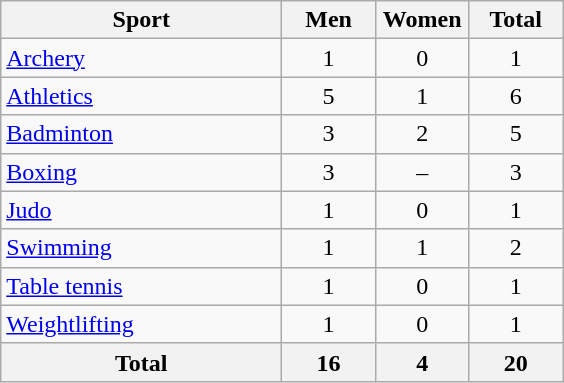<table class="wikitable sortable" style="text-align:center;">
<tr>
<th width=180>Sport</th>
<th width=55>Men</th>
<th width=55>Women</th>
<th width=55>Total</th>
</tr>
<tr>
<td align=left><a href='#'>Archery</a></td>
<td>1</td>
<td>0</td>
<td>1</td>
</tr>
<tr>
<td align=left><a href='#'>Athletics</a></td>
<td>5</td>
<td>1</td>
<td>6</td>
</tr>
<tr>
<td align=left><a href='#'>Badminton</a></td>
<td>3</td>
<td>2</td>
<td>5</td>
</tr>
<tr>
<td align=left><a href='#'>Boxing</a></td>
<td>3</td>
<td>–</td>
<td>3</td>
</tr>
<tr>
<td align=left><a href='#'>Judo</a></td>
<td>1</td>
<td>0</td>
<td>1</td>
</tr>
<tr>
<td align=left><a href='#'>Swimming</a></td>
<td>1</td>
<td>1</td>
<td>2</td>
</tr>
<tr>
<td align=left><a href='#'>Table tennis</a></td>
<td>1</td>
<td>0</td>
<td>1</td>
</tr>
<tr>
<td align=left><a href='#'>Weightlifting</a></td>
<td>1</td>
<td>0</td>
<td>1</td>
</tr>
<tr>
<th>Total</th>
<th>16</th>
<th>4</th>
<th>20</th>
</tr>
</table>
